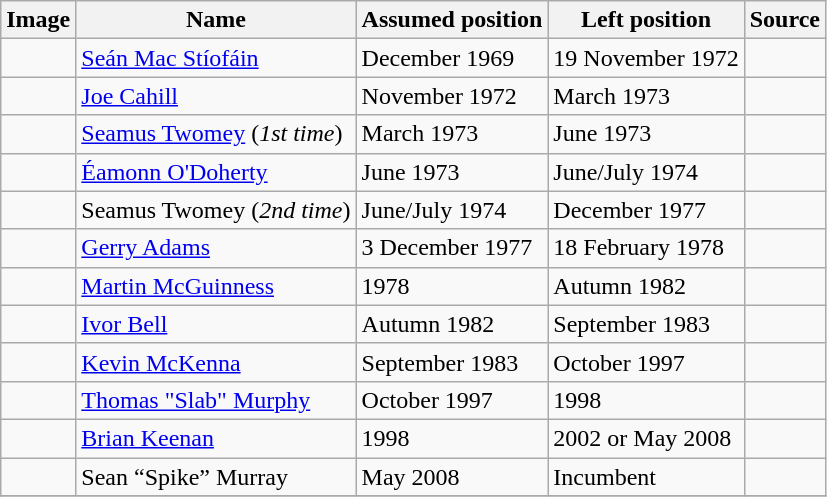<table class="wikitable">
<tr>
<th>Image</th>
<th>Name</th>
<th>Assumed position</th>
<th>Left position</th>
<th>Source</th>
</tr>
<tr>
<td></td>
<td><a href='#'>Seán Mac Stíofáin</a></td>
<td>December 1969</td>
<td>19 November 1972</td>
<td></td>
</tr>
<tr>
<td></td>
<td><a href='#'>Joe Cahill</a></td>
<td>November 1972</td>
<td>March 1973</td>
<td></td>
</tr>
<tr>
<td></td>
<td><a href='#'>Seamus Twomey</a> (<em>1st time</em>)</td>
<td>March 1973</td>
<td>June 1973</td>
<td></td>
</tr>
<tr>
<td></td>
<td><a href='#'>Éamonn O'Doherty</a></td>
<td>June 1973</td>
<td>June/July 1974</td>
<td></td>
</tr>
<tr>
<td></td>
<td>Seamus Twomey (<em>2nd time</em>)</td>
<td>June/July 1974</td>
<td>December 1977</td>
<td></td>
</tr>
<tr>
<td></td>
<td><a href='#'>Gerry Adams</a></td>
<td>3 December 1977</td>
<td>18 February 1978</td>
<td></td>
</tr>
<tr>
<td></td>
<td><a href='#'>Martin McGuinness</a></td>
<td>1978</td>
<td>Autumn 1982</td>
<td></td>
</tr>
<tr>
<td></td>
<td><a href='#'>Ivor Bell</a></td>
<td>Autumn 1982</td>
<td>September 1983</td>
<td></td>
</tr>
<tr>
<td></td>
<td><a href='#'>Kevin McKenna</a></td>
<td>September 1983</td>
<td>October 1997</td>
<td></td>
</tr>
<tr>
<td></td>
<td><a href='#'>Thomas "Slab" Murphy</a></td>
<td>October 1997</td>
<td>1998</td>
<td></td>
</tr>
<tr>
<td></td>
<td><a href='#'>Brian Keenan</a></td>
<td>1998</td>
<td>2002 or May 2008</td>
<td></td>
</tr>
<tr>
<td></td>
<td>Sean “Spike” Murray</td>
<td>May 2008</td>
<td>Incumbent</td>
<td></td>
</tr>
<tr>
</tr>
</table>
